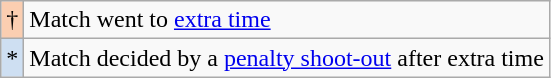<table class="wikitable" border="1">
<tr>
<td style="background-color:#FBCEB1">†</td>
<td>Match went to <a href='#'>extra time</a></td>
</tr>
<tr>
<td style="background-color:#cedff2">*</td>
<td>Match decided by a <a href='#'>penalty shoot-out</a> after extra time</td>
</tr>
</table>
